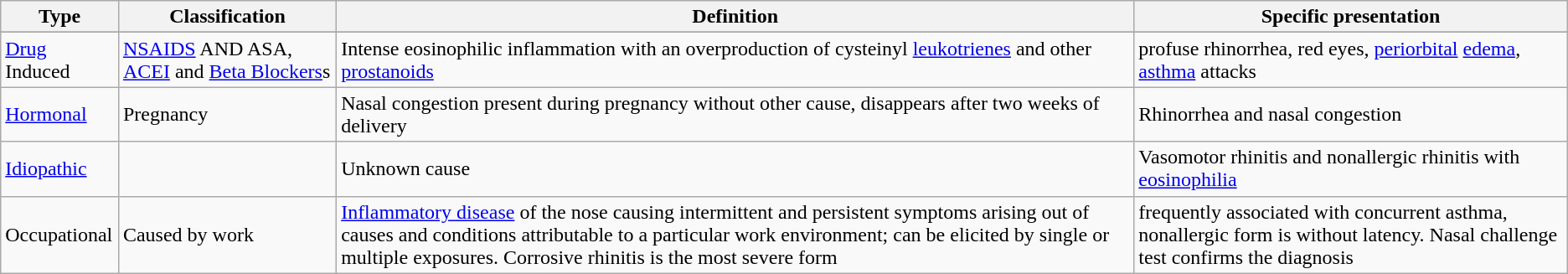<table class="wikitable">
<tr>
<th>Type</th>
<th>Classification</th>
<th>Definition</th>
<th>Specific presentation</th>
</tr>
<tr || ||  ||>
</tr>
<tr>
<td><a href='#'>Drug</a> Induced</td>
<td><a href='#'>NSAIDS</a> AND ASA, <a href='#'>ACEI</a> and <a href='#'>Beta Blockers</a>s</td>
<td>Intense eosinophilic inflammation with an overproduction of cysteinyl <a href='#'>leukotrienes</a> and other <a href='#'>prostanoids</a></td>
<td>profuse rhinorrhea, red eyes, <a href='#'>periorbital</a> <a href='#'>edema</a>, <a href='#'>asthma</a> attacks</td>
</tr>
<tr>
<td><a href='#'>Hormonal</a></td>
<td>Pregnancy</td>
<td>Nasal congestion present during pregnancy without other cause, disappears after two weeks of delivery</td>
<td>Rhinorrhea and nasal congestion</td>
</tr>
<tr>
<td><a href='#'>Idiopathic</a></td>
<td></td>
<td>Unknown cause</td>
<td>Vasomotor rhinitis and nonallergic rhinitis with <a href='#'>eosinophilia</a></td>
</tr>
<tr>
<td>Occupational</td>
<td>Caused by work</td>
<td><a href='#'>Inflammatory disease</a> of the nose causing intermittent and persistent symptoms arising out of causes and conditions attributable to a particular work environment; can be elicited by single or multiple exposures. Corrosive rhinitis is the most severe form</td>
<td>frequently associated with concurrent asthma, nonallergic form is without latency. Nasal challenge test confirms the diagnosis</td>
</tr>
</table>
